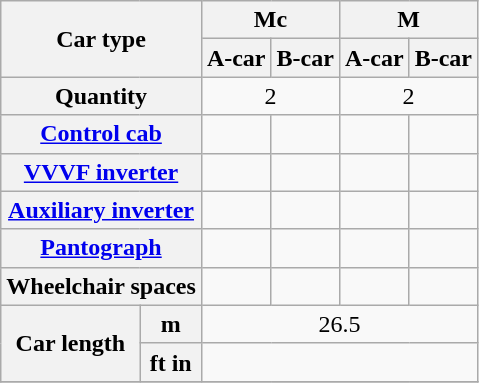<table class="wikitable" style="text-align:center">
<tr>
<th rowspan="2" colspan="2">Car type</th>
<th colspan="2">Mc</th>
<th colspan="2">M</th>
</tr>
<tr>
<th>A-car</th>
<th>B-car</th>
<th>A-car</th>
<th>B-car</th>
</tr>
<tr>
<th colspan="2">Quantity</th>
<td colspan="2">2</td>
<td colspan="2">2</td>
</tr>
<tr>
<th colspan="2"><a href='#'>Control cab</a></th>
<td></td>
<td></td>
<td></td>
<td></td>
</tr>
<tr>
<th colspan="2"><a href='#'>VVVF inverter</a></th>
<td></td>
<td></td>
<td></td>
<td></td>
</tr>
<tr>
<th colspan="2"><a href='#'>Auxiliary inverter</a></th>
<td></td>
<td></td>
<td></td>
<td></td>
</tr>
<tr>
<th colspan="2"><a href='#'>Pantograph</a></th>
<td></td>
<td></td>
<td></td>
<td></td>
</tr>
<tr>
<th colspan="2">Wheelchair spaces</th>
<td></td>
<td></td>
<td></td>
<td></td>
</tr>
<tr>
<th rowspan="2">Car length</th>
<th>m</th>
<td colspan="4">26.5</td>
</tr>
<tr>
<th>ft in</th>
<td colspan="4"></td>
</tr>
<tr>
</tr>
</table>
